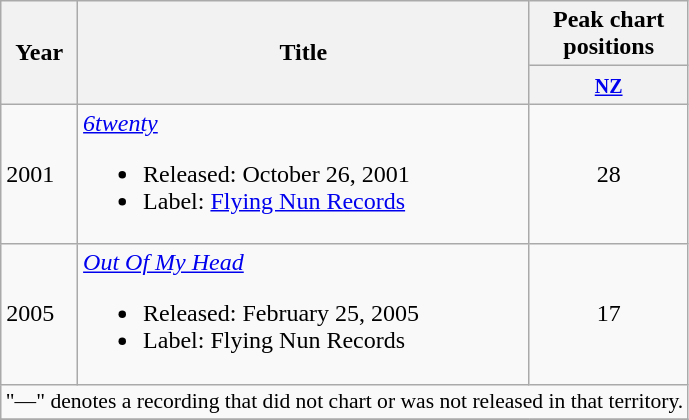<table class="wikitable plainrowheaders">
<tr>
<th rowspan="2">Year</th>
<th rowspan="2">Title</th>
<th>Peak chart<br>positions</th>
</tr>
<tr>
<th><small><a href='#'>NZ</a></small></th>
</tr>
<tr>
<td>2001</td>
<td><em><a href='#'>6twenty</a></em><br><ul><li>Released: October 26, 2001</li><li>Label: <a href='#'>Flying Nun Records</a></li></ul></td>
<td align="center">28</td>
</tr>
<tr>
<td>2005</td>
<td><em><a href='#'>Out Of My Head</a></em><br><ul><li>Released: February 25, 2005</li><li>Label: Flying Nun Records</li></ul></td>
<td align="center">17</td>
</tr>
<tr>
<td colspan="4" style="font-size:90%" align="center">"—" denotes a recording that did not chart or was not released in that territory.</td>
</tr>
<tr>
</tr>
</table>
